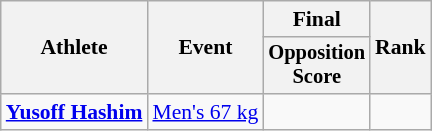<table class="wikitable" style="font-size:90%">
<tr>
<th rowspan=2>Athlete</th>
<th rowspan=2>Event</th>
<th>Final</th>
<th rowspan=2>Rank</th>
</tr>
<tr style="font-size:95%">
<th>Opposition<br>Score</th>
</tr>
<tr>
<td><strong><a href='#'>Yusoff Hashim</a></strong></td>
<td><a href='#'>Men's 67 kg</a></td>
<td></td>
<td align=center></td>
</tr>
</table>
